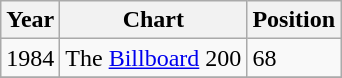<table class="wikitable">
<tr>
<th align="left">Year</th>
<th align="left">Chart</th>
<th align="left">Position</th>
</tr>
<tr>
<td align="left">1984</td>
<td align="left">The <a href='#'>Billboard</a> 200</td>
<td align="left">68</td>
</tr>
<tr>
</tr>
</table>
